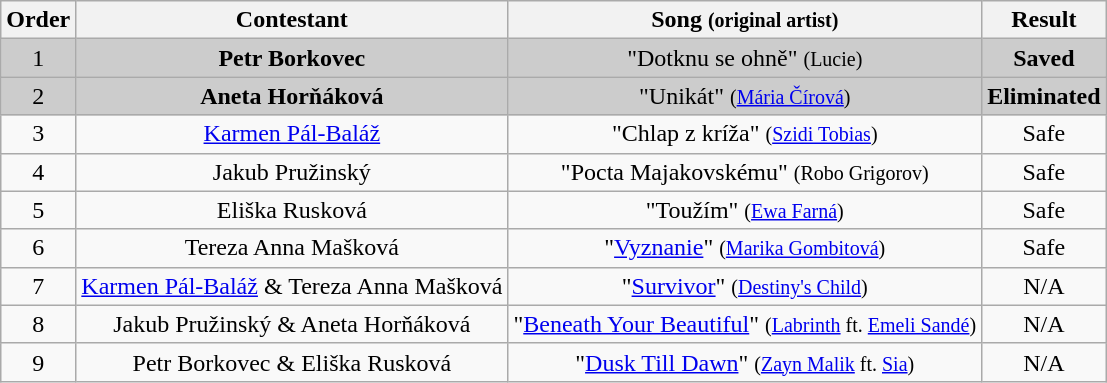<table class="wikitable plainrowheaders" style="text-align:center;">
<tr>
<th scope="col">Order</th>
<th scope="col">Contestant</th>
<th scope="col">Song <small>(original artist)</small></th>
<th scope="col">Result</th>
</tr>
<tr style="background:#ccc;">
<td>1</td>
<td><strong>Petr Borkovec</strong></td>
<td>"Dotknu se ohně" <small>(Lucie)</small></td>
<td><strong>Saved</strong></td>
</tr>
<tr style="background:#ccc;">
<td>2</td>
<td><strong>Aneta Horňáková</strong></td>
<td>"Unikát" <small>(<a href='#'>Mária Čírová</a>)</small></td>
<td><strong>Eliminated</strong></td>
</tr>
<tr>
<td>3</td>
<td><a href='#'>Karmen Pál-Baláž</a></td>
<td>"Chlap z kríža" <small>(<a href='#'>Szidi Tobias</a>)</small></td>
<td>Safe</td>
</tr>
<tr>
<td>4</td>
<td>Jakub Pružinský</td>
<td>"Pocta Majakovskému" <small>(Robo Grigorov)</small></td>
<td>Safe</td>
</tr>
<tr>
<td>5</td>
<td>Eliška Rusková</td>
<td>"Toužím" <small>(<a href='#'>Ewa Farná</a>)</small></td>
<td>Safe</td>
</tr>
<tr>
<td>6</td>
<td>Tereza Anna Mašková</td>
<td>"<a href='#'>Vyznanie</a>" <small>(<a href='#'>Marika Gombitová</a>)</small></td>
<td>Safe</td>
</tr>
<tr>
<td>7</td>
<td><a href='#'>Karmen Pál-Baláž</a> & Tereza Anna Mašková</td>
<td>"<a href='#'>Survivor</a>" <small>(<a href='#'>Destiny's Child</a>)</small></td>
<td>N/A</td>
</tr>
<tr>
<td>8</td>
<td>Jakub Pružinský & Aneta Horňáková</td>
<td>"<a href='#'>Beneath Your Beautiful</a>" <small>(<a href='#'>Labrinth</a> ft. <a href='#'>Emeli Sandé</a>)</small></td>
<td>N/A</td>
</tr>
<tr>
<td>9</td>
<td>Petr Borkovec & Eliška Rusková</td>
<td>"<a href='#'>Dusk Till Dawn</a>" <small>(<a href='#'>Zayn Malik</a> ft. <a href='#'>Sia</a>)</small></td>
<td>N/A</td>
</tr>
</table>
